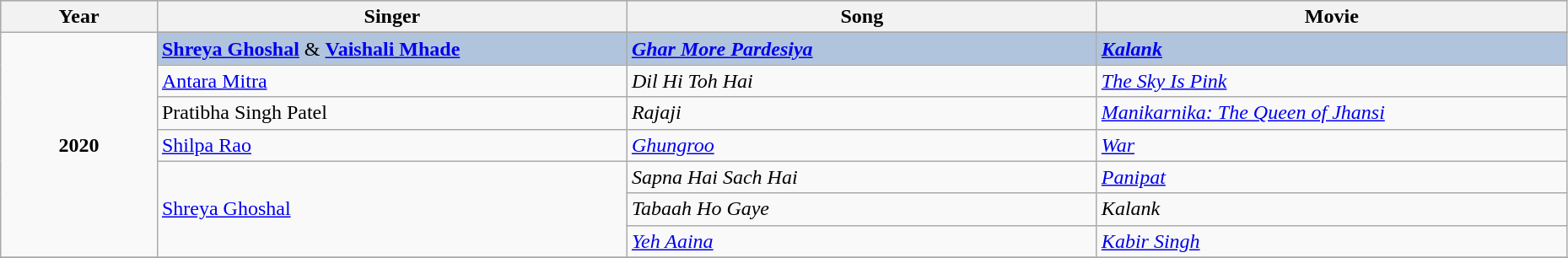<table class="wikitable" style="width:98%;">
<tr style="background:#bebebe;">
<th style="width:10%;">Year</th>
<th style="width:30%;">Singer</th>
<th style="width:30%;">Song</th>
<th style="width:30%;">Movie</th>
</tr>
<tr>
<td rowspan=8 style="text-align:center"><strong>2020</strong></td>
</tr>
<tr style="background:#B0C4DE;">
<td><strong><a href='#'>Shreya Ghoshal</a></strong> & <strong><a href='#'>Vaishali Mhade</a></strong></td>
<td><strong><em><a href='#'>Ghar More Pardesiya</a></em></strong></td>
<td><strong><em><a href='#'>Kalank</a></em></strong></td>
</tr>
<tr>
<td><a href='#'>Antara Mitra</a></td>
<td><em>Dil Hi Toh Hai</em></td>
<td><em><a href='#'>The Sky Is Pink</a></em></td>
</tr>
<tr>
<td>Pratibha Singh Patel</td>
<td><em>Rajaji</em></td>
<td><em><a href='#'>Manikarnika: The Queen of Jhansi</a></em></td>
</tr>
<tr>
<td><a href='#'>Shilpa Rao</a></td>
<td><em><a href='#'>Ghungroo</a></em></td>
<td><em><a href='#'>War</a></em></td>
</tr>
<tr>
<td rowspan="3"><a href='#'>Shreya Ghoshal</a></td>
<td><em>Sapna Hai Sach Hai</em></td>
<td><em><a href='#'>Panipat</a></em></td>
</tr>
<tr>
<td><em>Tabaah Ho Gaye</em></td>
<td><em>Kalank</em></td>
</tr>
<tr>
<td><em><a href='#'>Yeh Aaina</a></em></td>
<td><em><a href='#'>Kabir Singh</a></em></td>
</tr>
<tr>
</tr>
</table>
